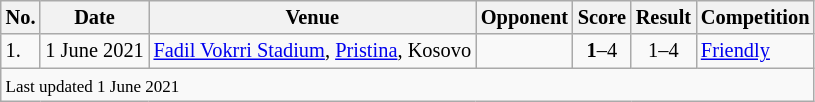<table class="wikitable" style="font-size:85%;">
<tr>
<th>No.</th>
<th>Date</th>
<th>Venue</th>
<th>Opponent</th>
<th>Score</th>
<th>Result</th>
<th>Competition</th>
</tr>
<tr>
<td>1.</td>
<td>1 June 2021</td>
<td><a href='#'>Fadil Vokrri Stadium</a>, <a href='#'>Pristina</a>, Kosovo</td>
<td></td>
<td align=center><strong>1</strong>–4</td>
<td align=center>1–4</td>
<td><a href='#'>Friendly</a></td>
</tr>
<tr>
<td colspan="7"><small>Last updated 1 June 2021</small></td>
</tr>
</table>
